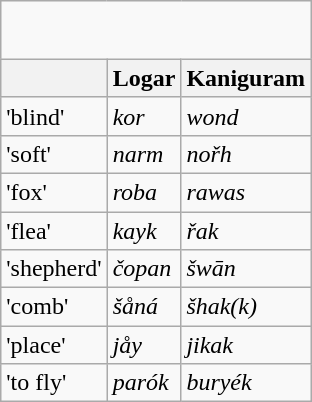<table class= "wikitable">
<tr style="vertical-align: center; font-size: small; height: 3em">
</tr>
<tr>
<th></th>
<th>Logar</th>
<th>Kaniguram</th>
</tr>
<tr>
<td>'blind'</td>
<td><em>kor</em></td>
<td><em>wond</em></td>
</tr>
<tr>
<td>'soft'</td>
<td><em>narm</em></td>
<td><em>nořh</em></td>
</tr>
<tr>
<td>'fox'</td>
<td><em>roba</em></td>
<td><em>rawas</em></td>
</tr>
<tr>
<td>'flea'</td>
<td><em>kayk</em></td>
<td><em>řak</em></td>
</tr>
<tr>
<td>'shepherd'</td>
<td><em>čopan</em></td>
<td><em>šwān</em></td>
</tr>
<tr>
<td>'comb'</td>
<td><em>šåná</em></td>
<td><em>šhak(k)</em></td>
</tr>
<tr>
<td>'place'</td>
<td><em>jåy</em></td>
<td><em>jikak</em></td>
</tr>
<tr>
<td>'to fly'</td>
<td><em>parók</em></td>
<td><em>buryék</em></td>
</tr>
</table>
